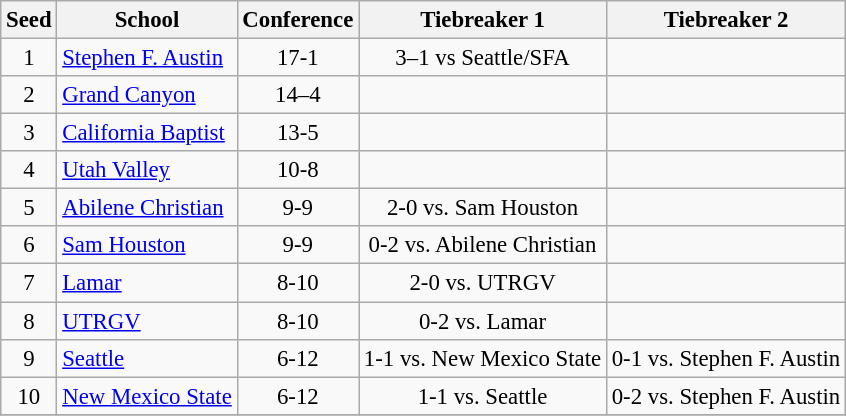<table class="wikitable" style="white-space:nowrap; font-size:95%;text-align:center">
<tr>
<th>Seed</th>
<th>School</th>
<th>Conference</th>
<th>Tiebreaker 1</th>
<th>Tiebreaker 2</th>
</tr>
<tr>
<td>1</td>
<td align=left><a href='#'>Stephen F. Austin</a></td>
<td>17-1</td>
<td>3–1 vs Seattle/SFA</td>
<td></td>
</tr>
<tr>
<td>2</td>
<td align=left><a href='#'>Grand Canyon</a></td>
<td>14–4</td>
<td></td>
<td></td>
</tr>
<tr>
<td>3</td>
<td align=left><a href='#'>California Baptist</a></td>
<td>13-5</td>
<td></td>
<td></td>
</tr>
<tr>
<td>4</td>
<td align=left><a href='#'>Utah Valley</a></td>
<td>10-8</td>
<td></td>
<td></td>
</tr>
<tr>
<td>5</td>
<td align=left><a href='#'>Abilene Christian</a></td>
<td>9-9</td>
<td>2-0 vs. Sam Houston</td>
<td></td>
</tr>
<tr>
<td>6</td>
<td align=left><a href='#'>Sam Houston</a></td>
<td>9-9</td>
<td>0-2 vs. Abilene Christian</td>
<td></td>
</tr>
<tr>
<td>7</td>
<td align=left><a href='#'>Lamar</a></td>
<td>8-10</td>
<td>2-0 vs. UTRGV</td>
<td></td>
</tr>
<tr>
<td>8</td>
<td align=left><a href='#'>UTRGV</a></td>
<td>8-10</td>
<td>0-2 vs. Lamar</td>
<td></td>
</tr>
<tr>
<td>9</td>
<td align=left><a href='#'>Seattle</a></td>
<td>6-12</td>
<td>1-1 vs. New Mexico State</td>
<td>0-1 vs. Stephen F. Austin</td>
</tr>
<tr>
<td>10</td>
<td align=left><a href='#'>New Mexico State</a></td>
<td>6-12</td>
<td>1-1 vs. Seattle</td>
<td>0-2 vs. Stephen F. Austin</td>
</tr>
<tr>
</tr>
</table>
